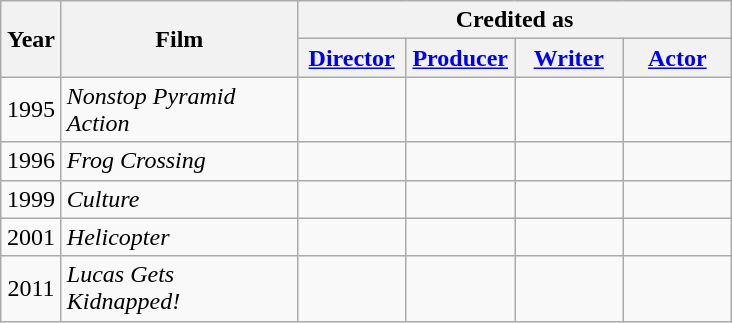<table class="wikitable">
<tr>
<th rowspan="2" width="33">Year</th>
<th rowspan="2" width="150">Film</th>
<th colspan="4">Credited as</th>
</tr>
<tr>
<th width=65><a href='#'>Director</a></th>
<th width=65><a href='#'>Producer</a></th>
<th width=65><a href='#'>Writer</a></th>
<th width=65><a href='#'>Actor</a></th>
</tr>
<tr align="center">
<td align="center">1995</td>
<td align="left"><em>Nonstop Pyramid Action</em></td>
<td></td>
<td></td>
<td></td>
<td></td>
</tr>
<tr align="center">
<td align="center">1996</td>
<td align="left"><em>Frog Crossing</em></td>
<td></td>
<td></td>
<td></td>
<td></td>
</tr>
<tr align="center">
<td align="center">1999</td>
<td align="left"><em>Culture</em></td>
<td></td>
<td></td>
<td></td>
<td></td>
</tr>
<tr align="center">
<td align="center">2001</td>
<td align="left"><em>Helicopter</em></td>
<td></td>
<td></td>
<td></td>
<td></td>
</tr>
<tr align="center">
<td align="center">2011</td>
<td align="left"><em>Lucas Gets Kidnapped!</em></td>
<td></td>
<td></td>
<td></td>
<td></td>
</tr>
</table>
